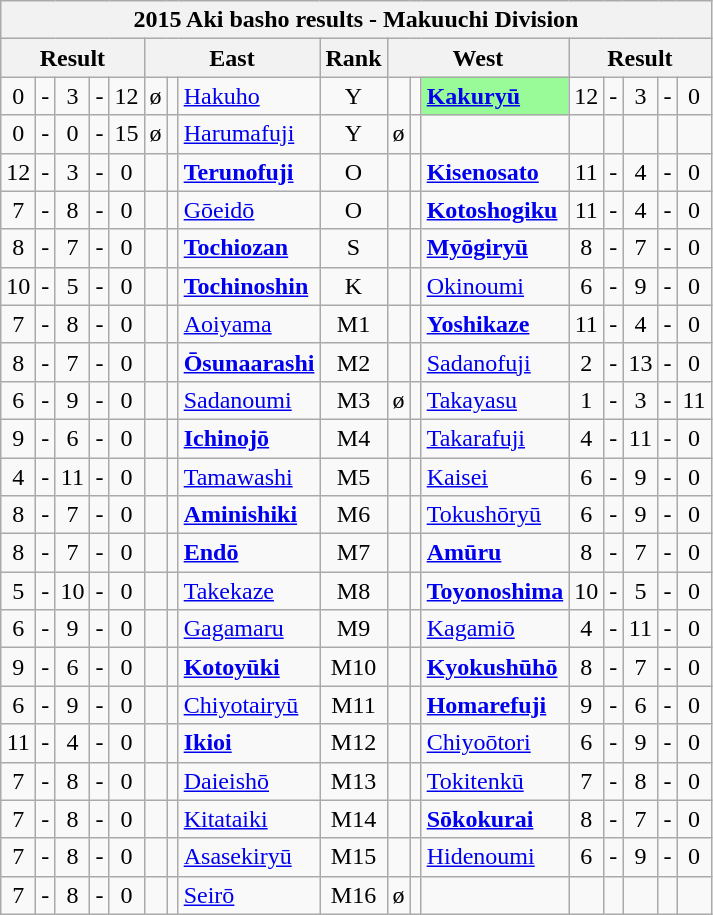<table class="wikitable">
<tr>
<th colspan="17">2015 Aki basho results - Makuuchi Division</th>
</tr>
<tr>
<th colspan="5">Result</th>
<th colspan="3">East</th>
<th>Rank</th>
<th colspan="3">West</th>
<th colspan="5">Result</th>
</tr>
<tr>
<td align=center>0</td>
<td align=center>-</td>
<td align=center>3</td>
<td align=center>-</td>
<td align=center>12</td>
<td align=center>ø</td>
<td align=center></td>
<td><a href='#'>Hakuho</a></td>
<td align=center>Y</td>
<td align=center></td>
<td align=center></td>
<td style="background: PaleGreen;"><strong><a href='#'>Kakuryū</a></strong></td>
<td align=center>12</td>
<td align=center>-</td>
<td align=center>3</td>
<td align=center>-</td>
<td align=center>0</td>
</tr>
<tr>
<td align=center>0</td>
<td align=center>-</td>
<td align=center>0</td>
<td align=center>-</td>
<td align=center>15</td>
<td align=center>ø</td>
<td align=center></td>
<td><a href='#'>Harumafuji</a></td>
<td align=center>Y</td>
<td align=center>ø</td>
<td align=center></td>
<td></td>
<td align=center></td>
<td align=center></td>
<td align=center></td>
<td align=center></td>
<td align=center></td>
</tr>
<tr>
<td align=center>12</td>
<td align=center>-</td>
<td align=center>3</td>
<td align=center>-</td>
<td align=center>0</td>
<td align=center></td>
<td align=center></td>
<td><strong><a href='#'>Terunofuji</a></strong></td>
<td align=center>O</td>
<td align=center></td>
<td align=center></td>
<td><strong><a href='#'>Kisenosato</a></strong></td>
<td align=center>11</td>
<td align=center>-</td>
<td align=center>4</td>
<td align=center>-</td>
<td align=center>0</td>
</tr>
<tr>
<td align=center>7</td>
<td align=center>-</td>
<td align=center>8</td>
<td align=center>-</td>
<td align=center>0</td>
<td align=center></td>
<td align=center></td>
<td><a href='#'>Gōeidō</a></td>
<td align=center>O</td>
<td align=center></td>
<td align=center></td>
<td><strong><a href='#'>Kotoshogiku</a></strong></td>
<td align=center>11</td>
<td align=center>-</td>
<td align=center>4</td>
<td align=center>-</td>
<td align=center>0</td>
</tr>
<tr>
<td align=center>8</td>
<td align=center>-</td>
<td align=center>7</td>
<td align=center>-</td>
<td align=center>0</td>
<td align=center></td>
<td align=center></td>
<td><strong><a href='#'>Tochiozan</a></strong></td>
<td align=center>S</td>
<td align=center></td>
<td align=center></td>
<td><strong><a href='#'>Myōgiryū</a></strong></td>
<td align=center>8</td>
<td align=center>-</td>
<td align=center>7</td>
<td align=center>-</td>
<td align=center>0</td>
</tr>
<tr>
<td align=center>10</td>
<td align=center>-</td>
<td align=center>5</td>
<td align=center>-</td>
<td align=center>0</td>
<td align=center></td>
<td align=center></td>
<td><strong><a href='#'>Tochinoshin</a></strong></td>
<td align=center>K</td>
<td align=center></td>
<td align=center></td>
<td><a href='#'>Okinoumi</a></td>
<td align=center>6</td>
<td align=center>-</td>
<td align=center>9</td>
<td align=center>-</td>
<td align=center>0</td>
</tr>
<tr>
<td align=center>7</td>
<td align=center>-</td>
<td align=center>8</td>
<td align=center>-</td>
<td align=center>0</td>
<td align=center></td>
<td align=center></td>
<td><a href='#'>Aoiyama</a></td>
<td align=center>M1</td>
<td align=center></td>
<td align=center></td>
<td><strong><a href='#'>Yoshikaze</a></strong></td>
<td align=center>11</td>
<td align=center>-</td>
<td align=center>4</td>
<td align=center>-</td>
<td align=center>0</td>
</tr>
<tr>
<td align=center>8</td>
<td align=center>-</td>
<td align=center>7</td>
<td align=center>-</td>
<td align=center>0</td>
<td align=center></td>
<td align=center></td>
<td><strong><a href='#'>Ōsunaarashi</a></strong></td>
<td align=center>M2</td>
<td align=center></td>
<td align=center></td>
<td><a href='#'>Sadanofuji</a></td>
<td align=center>2</td>
<td align=center>-</td>
<td align=center>13</td>
<td align=center>-</td>
<td align=center>0</td>
</tr>
<tr>
<td align=center>6</td>
<td align=center>-</td>
<td align=center>9</td>
<td align=center>-</td>
<td align=center>0</td>
<td align=center></td>
<td align=center></td>
<td><a href='#'>Sadanoumi</a></td>
<td align=center>M3</td>
<td align=center>ø</td>
<td align=center></td>
<td><a href='#'>Takayasu</a></td>
<td align=center>1</td>
<td align=center>-</td>
<td align=center>3</td>
<td align=center>-</td>
<td align=center>11</td>
</tr>
<tr>
<td align=center>9</td>
<td align=center>-</td>
<td align=center>6</td>
<td align=center>-</td>
<td align=center>0</td>
<td align=center></td>
<td align=center></td>
<td><strong><a href='#'>Ichinojō</a></strong></td>
<td align=center>M4</td>
<td align=center></td>
<td align=center></td>
<td><a href='#'>Takarafuji</a></td>
<td align=center>4</td>
<td align=center>-</td>
<td align=center>11</td>
<td align=center>-</td>
<td align=center>0</td>
</tr>
<tr>
<td align=center>4</td>
<td align=center>-</td>
<td align=center>11</td>
<td align=center>-</td>
<td align=center>0</td>
<td align=center></td>
<td align=center></td>
<td><a href='#'>Tamawashi</a></td>
<td align=center>M5</td>
<td align=center></td>
<td align=center></td>
<td><a href='#'>Kaisei</a></td>
<td align=center>6</td>
<td align=center>-</td>
<td align=center>9</td>
<td align=center>-</td>
<td align=center>0</td>
</tr>
<tr>
<td align=center>8</td>
<td align=center>-</td>
<td align=center>7</td>
<td align=center>-</td>
<td align=center>0</td>
<td align=center></td>
<td align=center></td>
<td><strong><a href='#'>Aminishiki</a></strong></td>
<td align=center>M6</td>
<td align=center></td>
<td align=center></td>
<td><a href='#'>Tokushōryū</a></td>
<td align=center>6</td>
<td align=center>-</td>
<td align=center>9</td>
<td align=center>-</td>
<td align=center>0</td>
</tr>
<tr>
<td align=center>8</td>
<td align=center>-</td>
<td align=center>7</td>
<td align=center>-</td>
<td align=center>0</td>
<td align=center></td>
<td align=center></td>
<td><strong><a href='#'>Endō</a></strong></td>
<td align=center>M7</td>
<td align=center></td>
<td align=center></td>
<td><strong><a href='#'>Amūru</a></strong></td>
<td align=center>8</td>
<td align=center>-</td>
<td align=center>7</td>
<td align=center>-</td>
<td align=center>0</td>
</tr>
<tr>
<td align=center>5</td>
<td align=center>-</td>
<td align=center>10</td>
<td align=center>-</td>
<td align=center>0</td>
<td align=center></td>
<td align=center></td>
<td><a href='#'>Takekaze</a></td>
<td align=center>M8</td>
<td align=center></td>
<td align=center></td>
<td><strong><a href='#'>Toyonoshima</a></strong></td>
<td align=center>10</td>
<td align=center>-</td>
<td align=center>5</td>
<td align=center>-</td>
<td align=center>0</td>
</tr>
<tr>
<td align=center>6</td>
<td align=center>-</td>
<td align=center>9</td>
<td align=center>-</td>
<td align=center>0</td>
<td align=center></td>
<td align=center></td>
<td><a href='#'>Gagamaru</a></td>
<td align=center>M9</td>
<td align=center></td>
<td align=center></td>
<td><a href='#'>Kagamiō</a></td>
<td align=center>4</td>
<td align=center>-</td>
<td align=center>11</td>
<td align=center>-</td>
<td align=center>0</td>
</tr>
<tr>
<td align=center>9</td>
<td align=center>-</td>
<td align=center>6</td>
<td align=center>-</td>
<td align=center>0</td>
<td align=center></td>
<td align=center></td>
<td><strong><a href='#'>Kotoyūki</a></strong></td>
<td align=center>M10</td>
<td align=center></td>
<td align=center></td>
<td><strong><a href='#'>Kyokushūhō</a></strong></td>
<td align=center>8</td>
<td align=center>-</td>
<td align=center>7</td>
<td align=center>-</td>
<td align=center>0</td>
</tr>
<tr>
<td align=center>6</td>
<td align=center>-</td>
<td align=center>9</td>
<td align=center>-</td>
<td align=center>0</td>
<td align=center></td>
<td align=center></td>
<td><a href='#'>Chiyotairyū</a></td>
<td align=center>M11</td>
<td align=center></td>
<td align=center></td>
<td><strong><a href='#'>Homarefuji</a></strong></td>
<td align=center>9</td>
<td align=center>-</td>
<td align=center>6</td>
<td align=center>-</td>
<td align=center>0</td>
</tr>
<tr>
<td align=center>11</td>
<td align=center>-</td>
<td align=center>4</td>
<td align=center>-</td>
<td align=center>0</td>
<td align=center></td>
<td align=center></td>
<td><strong><a href='#'>Ikioi</a></strong></td>
<td align=center>M12</td>
<td align=center></td>
<td align=center></td>
<td><a href='#'>Chiyoōtori</a></td>
<td align=center>6</td>
<td align=center>-</td>
<td align=center>9</td>
<td align=center>-</td>
<td align=center>0</td>
</tr>
<tr>
<td align=center>7</td>
<td align=center>-</td>
<td align=center>8</td>
<td align=center>-</td>
<td align=center>0</td>
<td align=center></td>
<td align=center></td>
<td><a href='#'>Daieishō</a></td>
<td align=center>M13</td>
<td align=center></td>
<td align=center></td>
<td><a href='#'>Tokitenkū</a></td>
<td align=center>7</td>
<td align=center>-</td>
<td align=center>8</td>
<td align=center>-</td>
<td align=center>0</td>
</tr>
<tr>
<td align=center>7</td>
<td align=center>-</td>
<td align=center>8</td>
<td align=center>-</td>
<td align=center>0</td>
<td align=center></td>
<td align=center></td>
<td><a href='#'>Kitataiki</a></td>
<td align=center>M14</td>
<td align=center></td>
<td align=center></td>
<td><strong><a href='#'>Sōkokurai</a></strong></td>
<td align=center>8</td>
<td align=center>-</td>
<td align=center>7</td>
<td align=center>-</td>
<td align=center>0</td>
</tr>
<tr>
<td align=center>7</td>
<td align=center>-</td>
<td align=center>8</td>
<td align=center>-</td>
<td align=center>0</td>
<td align=center></td>
<td align=center></td>
<td><a href='#'>Asasekiryū</a></td>
<td align=center>M15</td>
<td align=center></td>
<td align=center></td>
<td><a href='#'>Hidenoumi</a></td>
<td align=center>6</td>
<td align=center>-</td>
<td align=center>9</td>
<td align=center>-</td>
<td align=center>0</td>
</tr>
<tr>
<td align=center>7</td>
<td align=center>-</td>
<td align=center>8</td>
<td align=center>-</td>
<td align=center>0</td>
<td align=center></td>
<td align=center></td>
<td><a href='#'>Seirō</a></td>
<td align=center>M16</td>
<td align=center>ø</td>
<td align=center></td>
<td></td>
<td align=center></td>
<td align=center></td>
<td align=center></td>
<td align=center></td>
<td align=center></td>
</tr>
</table>
